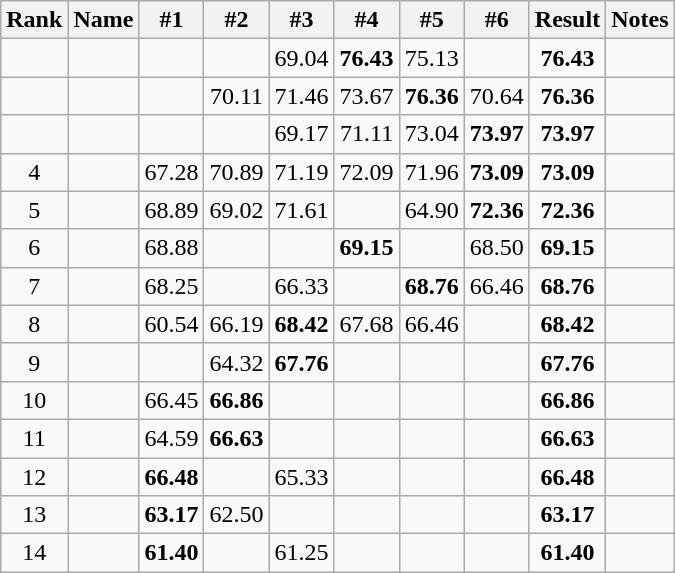<table class="wikitable sortable" style="text-align:center">
<tr>
<th>Rank</th>
<th>Name</th>
<th>#1</th>
<th>#2</th>
<th>#3</th>
<th>#4</th>
<th>#5</th>
<th>#6</th>
<th>Result</th>
<th>Notes</th>
</tr>
<tr>
<td></td>
<td align="left"></td>
<td></td>
<td></td>
<td>69.04</td>
<td><strong>76.43</strong></td>
<td>75.13</td>
<td></td>
<td><strong>76.43</strong></td>
<td></td>
</tr>
<tr>
<td></td>
<td align="left"></td>
<td></td>
<td>70.11</td>
<td>71.46</td>
<td>73.67</td>
<td><strong>76.36</strong></td>
<td>70.64</td>
<td><strong>76.36</strong></td>
<td></td>
</tr>
<tr>
<td></td>
<td align="left"></td>
<td></td>
<td></td>
<td>69.17</td>
<td>71.11</td>
<td>73.04</td>
<td><strong>73.97</strong></td>
<td><strong>73.97</strong></td>
<td></td>
</tr>
<tr>
<td>4</td>
<td align="left"></td>
<td>67.28</td>
<td>70.89</td>
<td>71.19</td>
<td>72.09</td>
<td>71.96</td>
<td><strong>73.09</strong></td>
<td><strong>73.09</strong></td>
<td></td>
</tr>
<tr>
<td>5</td>
<td align="left"></td>
<td>68.89</td>
<td>69.02</td>
<td>71.61</td>
<td></td>
<td>64.90</td>
<td><strong>72.36</strong></td>
<td><strong>72.36</strong></td>
<td></td>
</tr>
<tr>
<td>6</td>
<td align="left"></td>
<td>68.88</td>
<td></td>
<td></td>
<td><strong>69.15</strong></td>
<td></td>
<td>68.50</td>
<td><strong>69.15</strong></td>
<td></td>
</tr>
<tr>
<td>7</td>
<td align="left"></td>
<td>68.25</td>
<td></td>
<td>66.33</td>
<td></td>
<td><strong>68.76</strong></td>
<td>66.46</td>
<td><strong>68.76</strong></td>
<td></td>
</tr>
<tr>
<td>8</td>
<td align="left"></td>
<td>60.54</td>
<td>66.19</td>
<td><strong>68.42</strong></td>
<td>67.68</td>
<td>66.46</td>
<td></td>
<td><strong>68.42</strong></td>
<td></td>
</tr>
<tr>
<td>9</td>
<td align="left"></td>
<td></td>
<td>64.32</td>
<td><strong>67.76</strong></td>
<td></td>
<td></td>
<td></td>
<td><strong>67.76</strong></td>
<td></td>
</tr>
<tr>
<td>10</td>
<td align="left"></td>
<td>66.45</td>
<td><strong>66.86</strong></td>
<td></td>
<td></td>
<td></td>
<td></td>
<td><strong>66.86</strong></td>
<td></td>
</tr>
<tr>
<td>11</td>
<td align="left"></td>
<td>64.59</td>
<td><strong>66.63</strong></td>
<td></td>
<td></td>
<td></td>
<td></td>
<td><strong>66.63</strong></td>
<td></td>
</tr>
<tr>
<td>12</td>
<td align="left"></td>
<td><strong>66.48</strong></td>
<td></td>
<td>65.33</td>
<td></td>
<td></td>
<td></td>
<td><strong>66.48</strong></td>
<td></td>
</tr>
<tr>
<td>13</td>
<td align="left"></td>
<td><strong>63.17</strong></td>
<td>62.50</td>
<td></td>
<td></td>
<td></td>
<td></td>
<td><strong>63.17</strong></td>
<td></td>
</tr>
<tr>
<td>14</td>
<td align="left"></td>
<td><strong>61.40</strong></td>
<td></td>
<td>61.25</td>
<td></td>
<td></td>
<td></td>
<td><strong>61.40</strong></td>
<td></td>
</tr>
</table>
